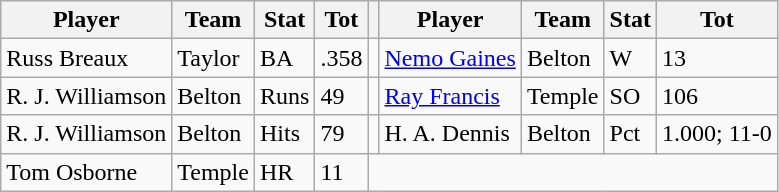<table class="wikitable">
<tr>
<th>Player</th>
<th>Team</th>
<th>Stat</th>
<th>Tot</th>
<th></th>
<th>Player</th>
<th>Team</th>
<th>Stat</th>
<th>Tot</th>
</tr>
<tr>
<td>Russ Breaux</td>
<td>Taylor</td>
<td>BA</td>
<td>.358</td>
<td></td>
<td><a href='#'>Nemo Gaines</a></td>
<td>Belton</td>
<td>W</td>
<td>13</td>
</tr>
<tr>
<td>R. J. Williamson</td>
<td>Belton</td>
<td>Runs</td>
<td>49</td>
<td></td>
<td><a href='#'>Ray Francis</a></td>
<td>Temple</td>
<td>SO</td>
<td>106</td>
</tr>
<tr>
<td>R. J. Williamson</td>
<td>Belton</td>
<td>Hits</td>
<td>79</td>
<td></td>
<td>H. A. Dennis</td>
<td>Belton</td>
<td>Pct</td>
<td>1.000; 11-0</td>
</tr>
<tr>
<td>Tom Osborne</td>
<td>Temple</td>
<td>HR</td>
<td>11</td>
</tr>
</table>
